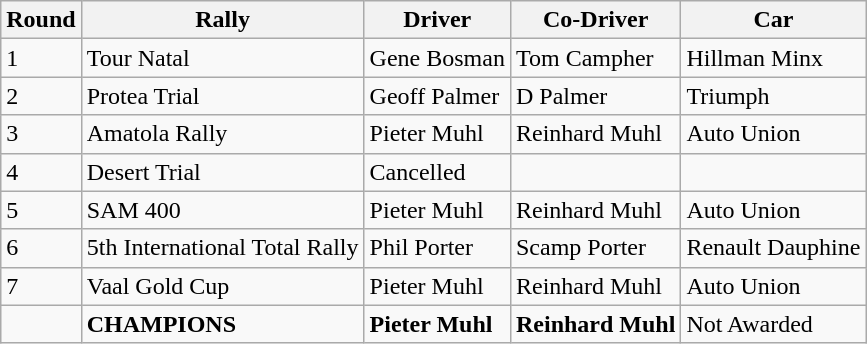<table class="wikitable">
<tr>
<th>Round</th>
<th>Rally</th>
<th>Driver</th>
<th>Co-Driver</th>
<th>Car</th>
</tr>
<tr>
<td>1</td>
<td>Tour Natal</td>
<td>Gene Bosman</td>
<td>Tom Campher</td>
<td>Hillman Minx</td>
</tr>
<tr>
<td>2</td>
<td>Protea Trial</td>
<td>Geoff Palmer</td>
<td>D Palmer</td>
<td>Triumph</td>
</tr>
<tr>
<td>3</td>
<td>Amatola Rally</td>
<td>Pieter Muhl</td>
<td>Reinhard Muhl</td>
<td>Auto Union</td>
</tr>
<tr>
<td>4</td>
<td>Desert Trial</td>
<td>Cancelled</td>
<td></td>
<td></td>
</tr>
<tr>
<td>5</td>
<td>SAM 400</td>
<td>Pieter Muhl</td>
<td>Reinhard Muhl</td>
<td>Auto Union</td>
</tr>
<tr>
<td>6</td>
<td>5th International Total Rally</td>
<td>Phil Porter</td>
<td>Scamp Porter</td>
<td>Renault Dauphine</td>
</tr>
<tr>
<td>7</td>
<td>Vaal Gold Cup</td>
<td>Pieter Muhl</td>
<td>Reinhard Muhl</td>
<td>Auto Union</td>
</tr>
<tr>
<td></td>
<td><strong>CHAMPIONS</strong></td>
<td><strong>Pieter Muhl</strong></td>
<td><strong>Reinhard Muhl</strong></td>
<td>Not Awarded</td>
</tr>
</table>
